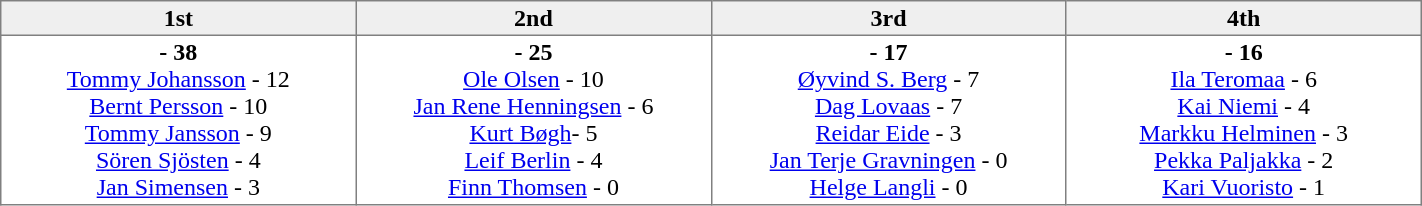<table border=1 cellpadding=2 cellspacing=0 width=75% style="border-collapse:collapse">
<tr align=center style="background:#efefef;">
<th width=20% >1st</th>
<th width=20% >2nd</th>
<th width=20% >3rd</th>
<th width=20%>4th</th>
</tr>
<tr align=center>
<td valign=top ><strong> - 38</strong><br><a href='#'>Tommy Johansson</a> - 12<br><a href='#'>Bernt Persson</a> - 10<br><a href='#'>Tommy Jansson</a> - 9<br><a href='#'>Sören Sjösten</a> - 4<br><a href='#'>Jan Simensen</a> - 3</td>
<td valign=top ><strong> - 25</strong><br><a href='#'>Ole Olsen</a> - 10<br><a href='#'>Jan Rene Henningsen</a> - 6<br><a href='#'>Kurt Bøgh</a>- 5<br><a href='#'>Leif Berlin</a> - 4<br><a href='#'>Finn Thomsen</a> - 0</td>
<td valign=top ><strong> - 17</strong><br><a href='#'>Øyvind S. Berg</a> - 7<br><a href='#'>Dag Lovaas</a> - 7<br><a href='#'>Reidar Eide</a> - 3<br><a href='#'>Jan Terje Gravningen</a> - 0<br><a href='#'>Helge Langli</a> - 0</td>
<td valign=top><strong> - 16</strong><br><a href='#'>Ila Teromaa</a> - 6<br><a href='#'>Kai Niemi</a> - 4<br><a href='#'>Markku Helminen</a> - 3<br><a href='#'>Pekka Paljakka</a>  - 2<br><a href='#'>Kari Vuoristo</a> - 1</td>
</tr>
</table>
